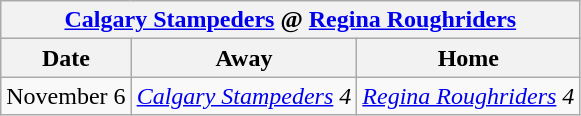<table class="wikitable">
<tr>
<th colspan="4"><a href='#'>Calgary Stampeders</a> @ <a href='#'>Regina Roughriders</a></th>
</tr>
<tr>
<th>Date</th>
<th>Away</th>
<th>Home</th>
</tr>
<tr>
<td>November 6</td>
<td><em><a href='#'>Calgary Stampeders</a> 4</em></td>
<td><em><a href='#'>Regina Roughriders</a> 4</em></td>
</tr>
</table>
